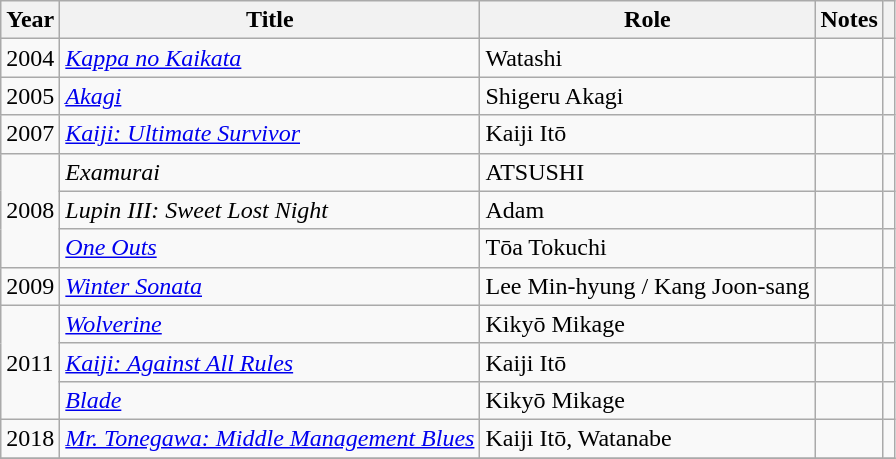<table class="wikitable">
<tr>
<th>Year</th>
<th>Title</th>
<th>Role</th>
<th>Notes</th>
<th></th>
</tr>
<tr>
<td>2004</td>
<td><em><a href='#'>Kappa no Kaikata</a></em></td>
<td>Watashi</td>
<td></td>
<td></td>
</tr>
<tr>
<td>2005</td>
<td><em><a href='#'>Akagi</a></em></td>
<td>Shigeru Akagi</td>
<td></td>
<td></td>
</tr>
<tr>
<td>2007</td>
<td><em><a href='#'>Kaiji: Ultimate Survivor</a></em></td>
<td>Kaiji Itō</td>
<td></td>
<td></td>
</tr>
<tr>
<td rowspan=3>2008</td>
<td><em>Examurai</em></td>
<td>ATSUSHI</td>
<td></td>
<td></td>
</tr>
<tr>
<td><em>Lupin III: Sweet Lost Night</em></td>
<td>Adam</td>
<td></td>
<td></td>
</tr>
<tr>
<td><em><a href='#'>One Outs</a></em></td>
<td>Tōa Tokuchi</td>
<td></td>
<td></td>
</tr>
<tr>
<td>2009</td>
<td><em><a href='#'>Winter Sonata</a></em></td>
<td>Lee Min-hyung / Kang Joon-sang</td>
<td></td>
<td></td>
</tr>
<tr>
<td rowspan=3>2011</td>
<td><em><a href='#'>Wolverine</a></em></td>
<td>Kikyō Mikage</td>
<td></td>
<td></td>
</tr>
<tr>
<td><em><a href='#'>Kaiji: Against All Rules</a></em></td>
<td>Kaiji Itō</td>
<td></td>
<td></td>
</tr>
<tr>
<td><em><a href='#'>Blade</a></em></td>
<td>Kikyō Mikage</td>
<td></td>
<td></td>
</tr>
<tr>
<td>2018</td>
<td><em><a href='#'>Mr. Tonegawa: Middle Management Blues</a></em></td>
<td>Kaiji Itō, Watanabe</td>
<td></td>
<td></td>
</tr>
<tr>
</tr>
</table>
